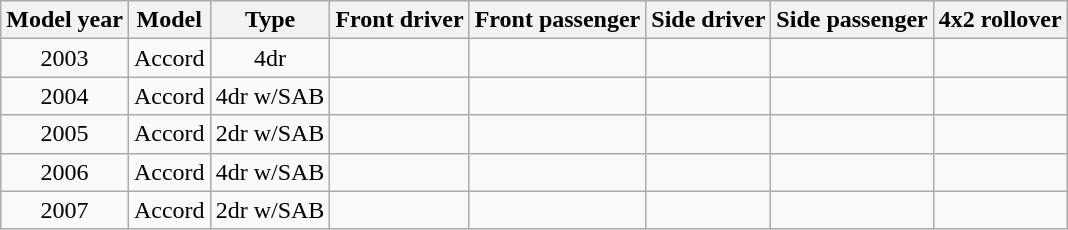<table class="wikitable">
<tr>
<th>Model year</th>
<th>Model</th>
<th>Type</th>
<th>Front driver</th>
<th>Front passenger</th>
<th>Side driver</th>
<th>Side passenger</th>
<th>4x2 rollover</th>
</tr>
<tr>
<td style="text-align:center;">2003</td>
<td style="text-align:center;">Accord</td>
<td style="text-align:center;">4dr</td>
<td style="text-align:center;"></td>
<td style="text-align:center;"></td>
<td style="text-align:center;"></td>
<td style="text-align:center;"></td>
<td style="text-align:center;"></td>
</tr>
<tr>
<td style="text-align:center;">2004</td>
<td style="text-align:center;">Accord</td>
<td style="text-align:center;">4dr w/SAB</td>
<td style="text-align:center;"></td>
<td style="text-align:center;"></td>
<td style="text-align:center;"></td>
<td style="text-align:center;"></td>
<td style="text-align:center;"></td>
</tr>
<tr>
<td style="text-align:center;">2005</td>
<td style="text-align:center;">Accord</td>
<td style="text-align:center;">2dr w/SAB</td>
<td style="text-align:center;"></td>
<td style="text-align:center;"></td>
<td style="text-align:center;"></td>
<td style="text-align:center;"></td>
<td style="text-align:center;"></td>
</tr>
<tr>
<td style="text-align:center;">2006</td>
<td style="text-align:center;">Accord</td>
<td style="text-align:center;">4dr w/SAB</td>
<td style="text-align:center;"></td>
<td style="text-align:center;"></td>
<td style="text-align:center;"></td>
<td style="text-align:center;"></td>
<td style="text-align:center;"></td>
</tr>
<tr>
<td style="text-align:center;">2007</td>
<td style="text-align:center;">Accord</td>
<td style="text-align:center;">2dr w/SAB</td>
<td style="text-align:center;"></td>
<td style="text-align:center;"></td>
<td style="text-align:center;"></td>
<td style="text-align:center;"></td>
<td style="text-align:center;"></td>
</tr>
</table>
